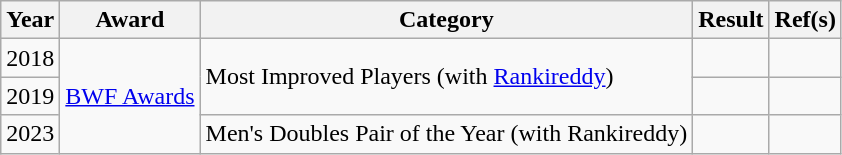<table class="wikitable plainrowheaders sortable">
<tr>
<th scope="col">Year</th>
<th scope="col">Award</th>
<th scope="col">Category</th>
<th scope="col">Result</th>
<th scope="col">Ref(s)</th>
</tr>
<tr>
<td>2018</td>
<td rowspan=3><a href='#'>BWF Awards</a></td>
<td rowspan=2>Most Improved Players (with <a href='#'>Rankireddy</a>)</td>
<td></td>
<td></td>
</tr>
<tr>
<td>2019</td>
<td></td>
<td></td>
</tr>
<tr>
<td>2023</td>
<td>Men's Doubles Pair of the Year (with Rankireddy)</td>
<td></td>
<td></td>
</tr>
</table>
